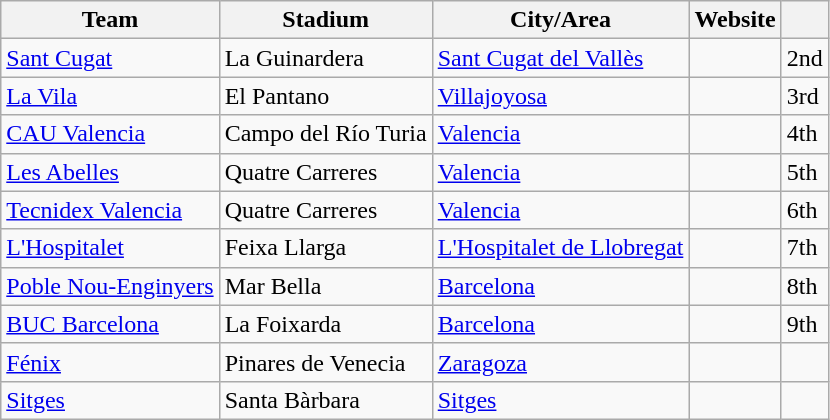<table class="wikitable sortable">
<tr>
<th>Team</th>
<th>Stadium</th>
<th>City/Area</th>
<th>Website</th>
<th></th>
</tr>
<tr>
<td><a href='#'>Sant Cugat</a></td>
<td>La Guinardera</td>
<td><a href='#'>Sant Cugat del Vallès</a></td>
<td></td>
<td>2nd</td>
</tr>
<tr>
<td><a href='#'>La Vila</a></td>
<td>El Pantano</td>
<td><a href='#'>Villajoyosa</a></td>
<td></td>
<td>3rd</td>
</tr>
<tr>
<td><a href='#'>CAU Valencia</a></td>
<td>Campo del Río Turia</td>
<td><a href='#'>Valencia</a></td>
<td></td>
<td>4th</td>
</tr>
<tr>
<td><a href='#'>Les Abelles</a></td>
<td>Quatre Carreres</td>
<td><a href='#'>Valencia</a></td>
<td></td>
<td>5th</td>
</tr>
<tr>
<td><a href='#'>Tecnidex Valencia</a></td>
<td>Quatre Carreres</td>
<td><a href='#'>Valencia</a></td>
<td></td>
<td>6th</td>
</tr>
<tr>
<td><a href='#'>L'Hospitalet</a></td>
<td>Feixa Llarga</td>
<td><a href='#'>L'Hospitalet de Llobregat</a></td>
<td></td>
<td>7th</td>
</tr>
<tr>
<td><a href='#'>Poble Nou-Enginyers</a></td>
<td>Mar Bella</td>
<td><a href='#'>Barcelona</a></td>
<td></td>
<td>8th</td>
</tr>
<tr>
<td><a href='#'>BUC Barcelona</a></td>
<td>La Foixarda</td>
<td><a href='#'>Barcelona</a></td>
<td></td>
<td>9th</td>
</tr>
<tr>
<td><a href='#'>Fénix</a></td>
<td>Pinares de Venecia</td>
<td><a href='#'>Zaragoza</a></td>
<td></td>
<td></td>
</tr>
<tr>
<td><a href='#'>Sitges</a></td>
<td>Santa Bàrbara</td>
<td><a href='#'>Sitges</a></td>
<td></td>
<td></td>
</tr>
</table>
